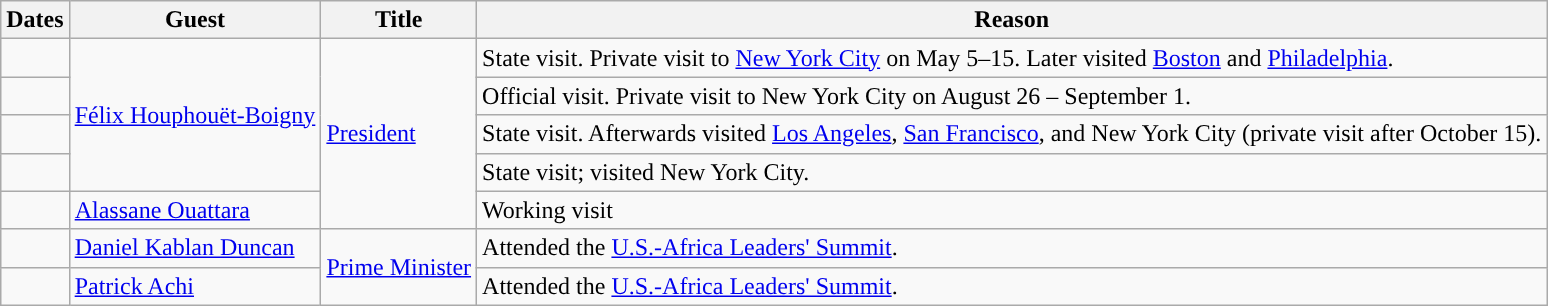<table class="wikitable sortable">
<tr>
<th>Dates</th>
<th>Guest</th>
<th>Title</th>
<th>Reason</th>
</tr>
<tr>
<td></td>
<td rowspan=4><a href='#'>Félix Houphouët-Boigny</a></td>
<td rowspan=5><a href='#'>President</a></td>
<td>State visit. Private visit to <a href='#'>New York City</a> on May 5–15. Later visited <a href='#'>Boston</a> and <a href='#'>Philadelphia</a>.</td>
</tr>
<tr>
<td></td>
<td>Official visit. Private visit to New York City on August 26 – September 1.</td>
</tr>
<tr>
<td></td>
<td>State visit. Afterwards visited <a href='#'>Los Angeles</a>, <a href='#'>San Francisco</a>, and New York City (private visit after October 15).</td>
</tr>
<tr>
<td></td>
<td>State visit; visited New York City.</td>
</tr>
<tr>
<td></td>
<td><a href='#'>Alassane Ouattara</a></td>
<td>Working visit</td>
</tr>
<tr>
<td></td>
<td><a href='#'>Daniel Kablan Duncan</a></td>
<td rowspan=2><a href='#'>Prime Minister</a></td>
<td>Attended the <a href='#'>U.S.-Africa Leaders' Summit</a>.</td>
</tr>
<tr>
<td></td>
<td><a href='#'>Patrick Achi</a></td>
<td>Attended the <a href='#'>U.S.-Africa Leaders' Summit</a>.</td>
</tr>
</table>
